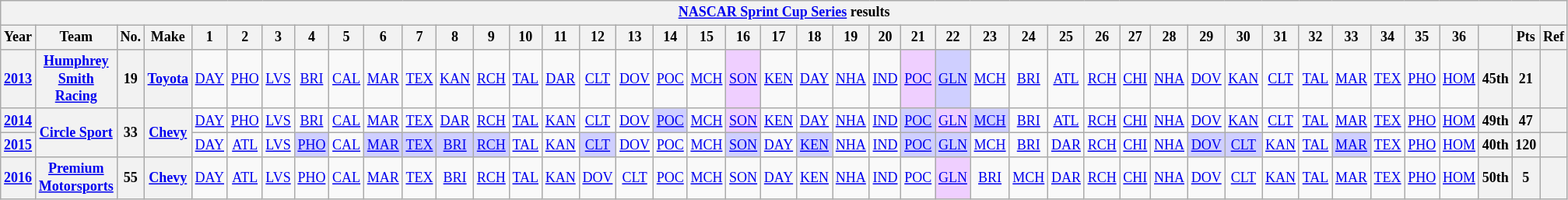<table class="wikitable" style="text-align:center; font-size:75%">
<tr>
<th colspan=45><a href='#'>NASCAR Sprint Cup Series</a> results</th>
</tr>
<tr>
<th>Year</th>
<th>Team</th>
<th>No.</th>
<th>Make</th>
<th>1</th>
<th>2</th>
<th>3</th>
<th>4</th>
<th>5</th>
<th>6</th>
<th>7</th>
<th>8</th>
<th>9</th>
<th>10</th>
<th>11</th>
<th>12</th>
<th>13</th>
<th>14</th>
<th>15</th>
<th>16</th>
<th>17</th>
<th>18</th>
<th>19</th>
<th>20</th>
<th>21</th>
<th>22</th>
<th>23</th>
<th>24</th>
<th>25</th>
<th>26</th>
<th>27</th>
<th>28</th>
<th>29</th>
<th>30</th>
<th>31</th>
<th>32</th>
<th>33</th>
<th>34</th>
<th>35</th>
<th>36</th>
<th></th>
<th>Pts</th>
<th>Ref</th>
</tr>
<tr>
<th><a href='#'>2013</a></th>
<th><a href='#'>Humphrey Smith Racing</a></th>
<th>19</th>
<th><a href='#'>Toyota</a></th>
<td><a href='#'>DAY</a></td>
<td><a href='#'>PHO</a></td>
<td><a href='#'>LVS</a></td>
<td><a href='#'>BRI</a></td>
<td><a href='#'>CAL</a></td>
<td><a href='#'>MAR</a></td>
<td><a href='#'>TEX</a></td>
<td><a href='#'>KAN</a></td>
<td><a href='#'>RCH</a></td>
<td><a href='#'>TAL</a></td>
<td><a href='#'>DAR</a></td>
<td><a href='#'>CLT</a></td>
<td><a href='#'>DOV</a></td>
<td><a href='#'>POC</a></td>
<td><a href='#'>MCH</a></td>
<td style="background:#EFCFFF;"><a href='#'>SON</a><br></td>
<td><a href='#'>KEN</a></td>
<td><a href='#'>DAY</a></td>
<td><a href='#'>NHA</a></td>
<td><a href='#'>IND</a></td>
<td style="background:#EFCFFF;"><a href='#'>POC</a><br></td>
<td style="background:#CFCFFF;"><a href='#'>GLN</a><br></td>
<td><a href='#'>MCH</a></td>
<td><a href='#'>BRI</a></td>
<td><a href='#'>ATL</a></td>
<td><a href='#'>RCH</a></td>
<td><a href='#'>CHI</a></td>
<td><a href='#'>NHA</a></td>
<td><a href='#'>DOV</a></td>
<td><a href='#'>KAN</a></td>
<td><a href='#'>CLT</a></td>
<td><a href='#'>TAL</a></td>
<td><a href='#'>MAR</a></td>
<td><a href='#'>TEX</a></td>
<td><a href='#'>PHO</a></td>
<td><a href='#'>HOM</a></td>
<th>45th</th>
<th>21</th>
<th></th>
</tr>
<tr>
<th><a href='#'>2014</a></th>
<th rowspan=2><a href='#'>Circle Sport</a></th>
<th rowspan=2>33</th>
<th rowspan=2><a href='#'>Chevy</a></th>
<td><a href='#'>DAY</a></td>
<td><a href='#'>PHO</a></td>
<td><a href='#'>LVS</a></td>
<td><a href='#'>BRI</a></td>
<td><a href='#'>CAL</a></td>
<td><a href='#'>MAR</a></td>
<td><a href='#'>TEX</a></td>
<td><a href='#'>DAR</a></td>
<td><a href='#'>RCH</a></td>
<td><a href='#'>TAL</a></td>
<td><a href='#'>KAN</a></td>
<td><a href='#'>CLT</a></td>
<td><a href='#'>DOV</a></td>
<td style="background:#CFCFFF;"><a href='#'>POC</a><br></td>
<td><a href='#'>MCH</a></td>
<td style="background:#EFCFFF;"><a href='#'>SON</a><br></td>
<td><a href='#'>KEN</a></td>
<td><a href='#'>DAY</a></td>
<td><a href='#'>NHA</a></td>
<td><a href='#'>IND</a></td>
<td style="background:#CFCFFF;"><a href='#'>POC</a><br></td>
<td style="background:#EFCFFF;"><a href='#'>GLN</a><br></td>
<td style="background:#CFCFFF;"><a href='#'>MCH</a><br></td>
<td><a href='#'>BRI</a></td>
<td><a href='#'>ATL</a></td>
<td><a href='#'>RCH</a></td>
<td><a href='#'>CHI</a></td>
<td><a href='#'>NHA</a></td>
<td><a href='#'>DOV</a></td>
<td><a href='#'>KAN</a></td>
<td><a href='#'>CLT</a></td>
<td><a href='#'>TAL</a></td>
<td><a href='#'>MAR</a></td>
<td><a href='#'>TEX</a></td>
<td><a href='#'>PHO</a></td>
<td><a href='#'>HOM</a></td>
<th>49th</th>
<th>47</th>
<th></th>
</tr>
<tr>
<th><a href='#'>2015</a></th>
<td><a href='#'>DAY</a></td>
<td><a href='#'>ATL</a></td>
<td><a href='#'>LVS</a></td>
<td style="background:#CFCFFF;"><a href='#'>PHO</a><br></td>
<td><a href='#'>CAL</a></td>
<td style="background:#CFCFFF;"><a href='#'>MAR</a><br></td>
<td style="background:#CFCFFF;"><a href='#'>TEX</a><br></td>
<td style="background:#CFCFFF;"><a href='#'>BRI</a><br></td>
<td style="background:#CFCFFF;"><a href='#'>RCH</a><br></td>
<td><a href='#'>TAL</a></td>
<td><a href='#'>KAN</a></td>
<td style="background:#CFCFFF;"><a href='#'>CLT</a><br></td>
<td><a href='#'>DOV</a></td>
<td><a href='#'>POC</a></td>
<td><a href='#'>MCH</a></td>
<td style="background:#CFCFFF;"><a href='#'>SON</a><br></td>
<td><a href='#'>DAY</a></td>
<td style="background:#CFCFFF;"><a href='#'>KEN</a><br></td>
<td><a href='#'>NHA</a></td>
<td><a href='#'>IND</a></td>
<td style="background:#CFCFFF;"><a href='#'>POC</a><br></td>
<td style="background:#CFCFFF;"><a href='#'>GLN</a><br></td>
<td><a href='#'>MCH</a></td>
<td><a href='#'>BRI</a></td>
<td><a href='#'>DAR</a></td>
<td><a href='#'>RCH</a></td>
<td><a href='#'>CHI</a></td>
<td><a href='#'>NHA</a></td>
<td style="background:#CFCFFF;"><a href='#'>DOV</a><br></td>
<td style="background:#CFCFFF;"><a href='#'>CLT</a><br></td>
<td><a href='#'>KAN</a></td>
<td><a href='#'>TAL</a></td>
<td style="background:#CFCFFF;"><a href='#'>MAR</a><br></td>
<td><a href='#'>TEX</a></td>
<td><a href='#'>PHO</a></td>
<td><a href='#'>HOM</a></td>
<th>40th</th>
<th>120</th>
<th></th>
</tr>
<tr>
<th><a href='#'>2016</a></th>
<th><a href='#'>Premium Motorsports</a></th>
<th>55</th>
<th><a href='#'>Chevy</a></th>
<td><a href='#'>DAY</a></td>
<td><a href='#'>ATL</a></td>
<td><a href='#'>LVS</a></td>
<td><a href='#'>PHO</a></td>
<td><a href='#'>CAL</a></td>
<td><a href='#'>MAR</a></td>
<td><a href='#'>TEX</a></td>
<td><a href='#'>BRI</a></td>
<td><a href='#'>RCH</a></td>
<td><a href='#'>TAL</a></td>
<td><a href='#'>KAN</a></td>
<td><a href='#'>DOV</a></td>
<td><a href='#'>CLT</a></td>
<td><a href='#'>POC</a></td>
<td><a href='#'>MCH</a></td>
<td><a href='#'>SON</a></td>
<td><a href='#'>DAY</a></td>
<td><a href='#'>KEN</a></td>
<td><a href='#'>NHA</a></td>
<td><a href='#'>IND</a></td>
<td><a href='#'>POC</a></td>
<td style="background:#EFCFFF;"><a href='#'>GLN</a><br></td>
<td><a href='#'>BRI</a></td>
<td><a href='#'>MCH</a></td>
<td><a href='#'>DAR</a></td>
<td><a href='#'>RCH</a></td>
<td><a href='#'>CHI</a></td>
<td><a href='#'>NHA</a></td>
<td><a href='#'>DOV</a></td>
<td><a href='#'>CLT</a></td>
<td><a href='#'>KAN</a></td>
<td><a href='#'>TAL</a></td>
<td><a href='#'>MAR</a></td>
<td><a href='#'>TEX</a></td>
<td><a href='#'>PHO</a></td>
<td><a href='#'>HOM</a></td>
<th>50th</th>
<th>5</th>
<th></th>
</tr>
</table>
